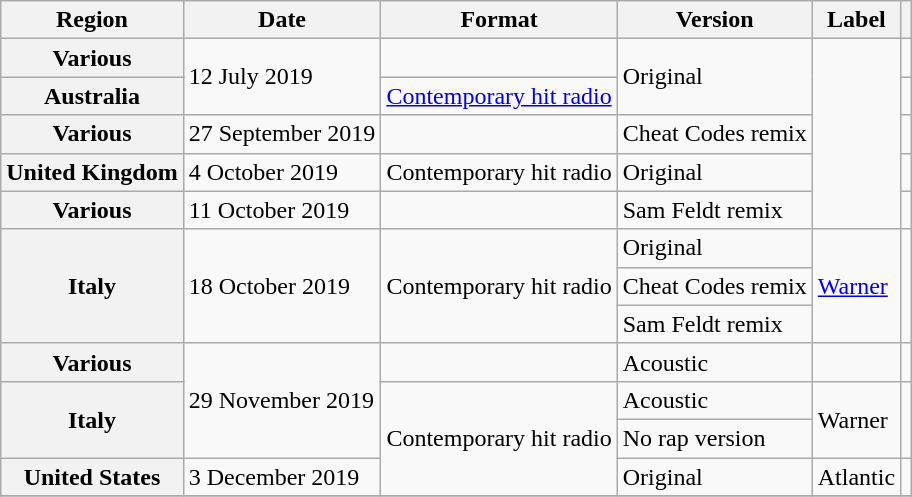<table class="wikitable plainrowheaders">
<tr>
<th scope="col">Region</th>
<th scope="col">Date</th>
<th scope="col">Format</th>
<th>Version</th>
<th scope="col">Label</th>
<th scope="col"></th>
</tr>
<tr>
<th scope="row">Various</th>
<td rowspan="2">12 July 2019</td>
<td></td>
<td rowspan="2">Original</td>
<td rowspan="5"></td>
<td></td>
</tr>
<tr>
<th scope="row">Australia</th>
<td><a href='#'>Contemporary hit radio</a></td>
<td></td>
</tr>
<tr>
<th scope="row">Various</th>
<td>27 September 2019</td>
<td></td>
<td>Cheat Codes remix</td>
<td></td>
</tr>
<tr>
<th scope="row">United Kingdom</th>
<td>4 October 2019</td>
<td>Contemporary hit radio</td>
<td>Original</td>
<td></td>
</tr>
<tr>
<th scope="row">Various</th>
<td>11 October 2019</td>
<td></td>
<td>Sam Feldt remix</td>
<td></td>
</tr>
<tr>
<th scope="row" rowspan="3">Italy</th>
<td rowspan="3">18 October 2019</td>
<td rowspan="3">Contemporary hit radio</td>
<td>Original</td>
<td rowspan="3"><a href='#'>Warner</a></td>
<td rowspan="3"></td>
</tr>
<tr>
<td>Cheat Codes remix</td>
</tr>
<tr>
<td>Sam Feldt remix</td>
</tr>
<tr>
<th scope="row">Various</th>
<td rowspan="3">29 November 2019</td>
<td></td>
<td>Acoustic</td>
<td></td>
<td></td>
</tr>
<tr>
<th scope="row" rowspan="2">Italy</th>
<td rowspan="3">Contemporary hit radio</td>
<td>Acoustic</td>
<td rowspan="2">Warner</td>
<td rowspan="2"></td>
</tr>
<tr>
<td>No rap version</td>
</tr>
<tr>
<th scope="row">United States</th>
<td>3 December 2019</td>
<td>Original</td>
<td>Atlantic</td>
<td></td>
</tr>
<tr>
</tr>
</table>
